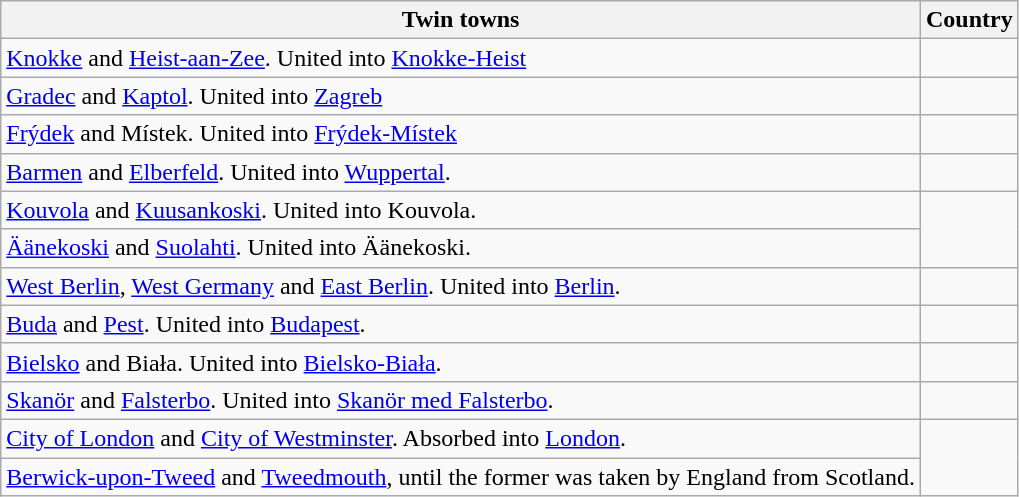<table class="wikitable">
<tr>
<th>Twin towns</th>
<th>Country</th>
</tr>
<tr>
<td><a href='#'>Knokke</a> and <a href='#'>Heist-aan-Zee</a>. United into <a href='#'>Knokke-Heist</a></td>
<td></td>
</tr>
<tr>
<td><a href='#'>Gradec</a> and <a href='#'>Kaptol</a>. United into <a href='#'>Zagreb</a></td>
<td></td>
</tr>
<tr>
<td><a href='#'>Frýdek</a> and Místek. United into <a href='#'>Frýdek-Místek</a></td>
<td></td>
</tr>
<tr>
<td><a href='#'>Barmen</a> and <a href='#'>Elberfeld</a>. United into <a href='#'>Wuppertal</a>.</td>
<td></td>
</tr>
<tr>
<td><a href='#'>Kouvola</a> and <a href='#'>Kuusankoski</a>. United into Kouvola.</td>
<td rowspan="2"></td>
</tr>
<tr>
<td><a href='#'>Äänekoski</a> and <a href='#'>Suolahti</a>. United into Äänekoski.</td>
</tr>
<tr>
<td><a href='#'>West Berlin</a>, <a href='#'>West Germany</a> and <a href='#'>East Berlin</a>. United into <a href='#'>Berlin</a>.</td>
<td></td>
</tr>
<tr>
<td><a href='#'>Buda</a> and <a href='#'>Pest</a>. United into <a href='#'>Budapest</a>.</td>
<td></td>
</tr>
<tr>
<td><a href='#'>Bielsko</a> and Biała. United into <a href='#'>Bielsko-Biała</a>.</td>
<td></td>
</tr>
<tr>
<td><a href='#'>Skanör</a> and <a href='#'>Falsterbo</a>. United into <a href='#'>Skanör med Falsterbo</a>.</td>
<td></td>
</tr>
<tr>
<td><a href='#'>City of London</a> and <a href='#'>City of Westminster</a>. Absorbed into <a href='#'>London</a>.</td>
<td rowspan="2"></td>
</tr>
<tr>
<td><a href='#'>Berwick-upon-Tweed</a> and <a href='#'>Tweedmouth</a>, until the former was taken by England from Scotland.</td>
</tr>
</table>
